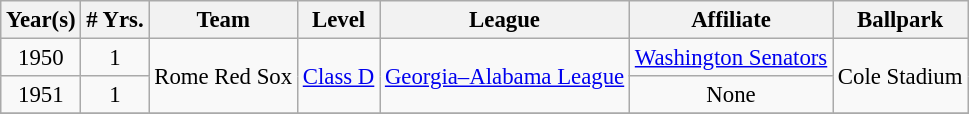<table class="wikitable" style="text-align:center; font-size: 95%;">
<tr>
<th>Year(s)</th>
<th># Yrs.</th>
<th>Team</th>
<th>Level</th>
<th>League</th>
<th>Affiliate</th>
<th>Ballpark</th>
</tr>
<tr>
<td>1950</td>
<td>1</td>
<td rowspan=2>Rome Red Sox</td>
<td rowspan=2><a href='#'>Class D</a></td>
<td rowspan=2><a href='#'>Georgia–Alabama League</a></td>
<td><a href='#'>Washington Senators</a></td>
<td rowspan=2>Cole Stadium</td>
</tr>
<tr>
<td>1951</td>
<td>1</td>
<td>None</td>
</tr>
<tr>
</tr>
</table>
